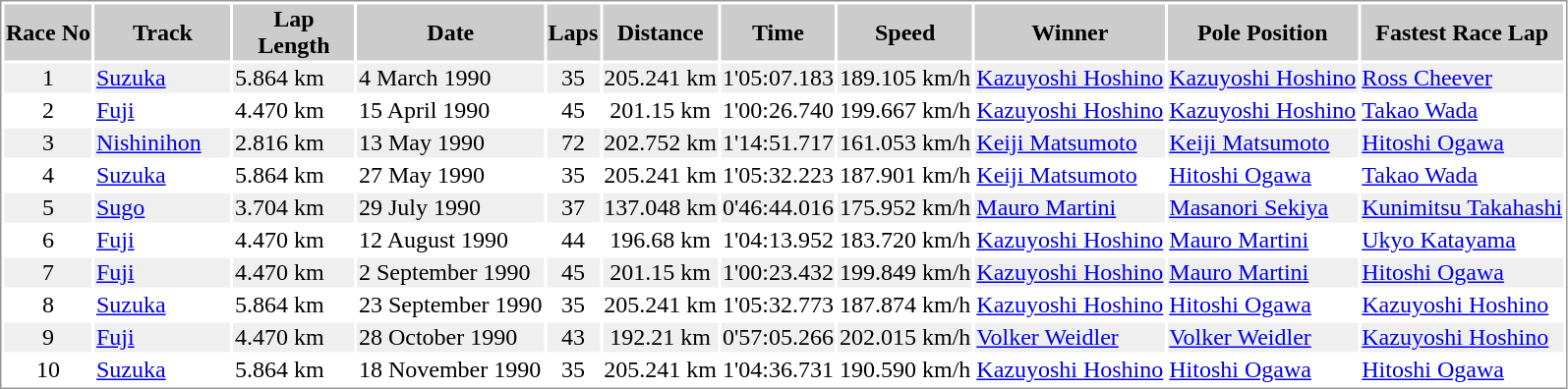<table border="0" style="border: 1px solid #999; background-color:#FFFFFF; text-align:center">
<tr align="center" style="background:#CCCCCC;">
<th>Race No</th>
<th>Track</th>
<th>Lap Length</th>
<th>Date</th>
<th>Laps</th>
<th>Distance</th>
<th>Time</th>
<th>Speed</th>
<th>Winner</th>
<th>Pole Position</th>
<th>Fastest Race Lap</th>
</tr>
<tr style="background:#EFEFEF;">
<td>1</td>
<td align="left" width="90"><a href='#'>Suzuka</a></td>
<td align="left" width="80">5.864 km</td>
<td align="left">4 March 1990</td>
<td>35</td>
<td>205.241 km</td>
<td>1'05:07.183</td>
<td>189.105 km/h</td>
<td align="left"><a href='#'>Kazuyoshi Hoshino</a></td>
<td align="left"><a href='#'>Kazuyoshi Hoshino</a></td>
<td align="left"><a href='#'>Ross Cheever</a></td>
</tr>
<tr>
<td>2</td>
<td align="left"><a href='#'>Fuji</a></td>
<td align="left">4.470 km</td>
<td align="left">15 April 1990</td>
<td>45</td>
<td>201.15 km</td>
<td>1'00:26.740</td>
<td>199.667 km/h</td>
<td align="left"><a href='#'>Kazuyoshi Hoshino</a></td>
<td align="left"><a href='#'>Kazuyoshi Hoshino</a></td>
<td align="left"><a href='#'>Takao Wada</a></td>
</tr>
<tr style="background:#EFEFEF;">
<td>3</td>
<td align="left"><a href='#'>Nishinihon</a></td>
<td align="left">2.816 km</td>
<td align="left">13 May 1990</td>
<td>72</td>
<td>202.752 km</td>
<td>1'14:51.717</td>
<td>161.053 km/h</td>
<td align="left"><a href='#'>Keiji Matsumoto</a></td>
<td align="left"><a href='#'>Keiji Matsumoto</a></td>
<td align="left"><a href='#'>Hitoshi Ogawa</a></td>
</tr>
<tr>
<td>4</td>
<td align="left"><a href='#'>Suzuka</a></td>
<td align="left">5.864 km</td>
<td align="left">27 May 1990</td>
<td>35</td>
<td>205.241 km</td>
<td>1'05:32.223</td>
<td>187.901 km/h</td>
<td align="left"><a href='#'>Keiji Matsumoto</a></td>
<td align="left"><a href='#'>Hitoshi Ogawa</a></td>
<td align="left"><a href='#'>Takao Wada</a></td>
</tr>
<tr style="background:#EFEFEF;">
<td>5</td>
<td align="left"><a href='#'>Sugo</a></td>
<td align="left">3.704 km</td>
<td align="left">29 July 1990</td>
<td>37</td>
<td>137.048 km</td>
<td>0'46:44.016</td>
<td>175.952 km/h</td>
<td align="left"><a href='#'>Mauro Martini</a></td>
<td align="left"><a href='#'>Masanori Sekiya</a></td>
<td align="left"><a href='#'>Kunimitsu Takahashi</a></td>
</tr>
<tr>
<td>6</td>
<td align="left"><a href='#'>Fuji</a></td>
<td align="left">4.470 km</td>
<td align="left">12 August 1990</td>
<td>44</td>
<td>196.68 km</td>
<td>1'04:13.952</td>
<td>183.720 km/h</td>
<td align="left"><a href='#'>Kazuyoshi Hoshino</a></td>
<td align="left"><a href='#'>Mauro Martini</a></td>
<td align="left"><a href='#'>Ukyo Katayama</a></td>
</tr>
<tr style="background:#EFEFEF;">
<td>7</td>
<td align="left"><a href='#'>Fuji</a></td>
<td align="left">4.470 km</td>
<td align="left">2 September 1990</td>
<td>45</td>
<td>201.15 km</td>
<td>1'00:23.432</td>
<td>199.849 km/h</td>
<td align="left"><a href='#'>Kazuyoshi Hoshino</a></td>
<td align="left"><a href='#'>Mauro Martini</a></td>
<td align="left"><a href='#'>Hitoshi Ogawa</a></td>
</tr>
<tr>
<td>8</td>
<td align="left"><a href='#'>Suzuka</a></td>
<td align="left">5.864 km</td>
<td align="left">23 September 1990</td>
<td>35</td>
<td>205.241 km</td>
<td>1'05:32.773</td>
<td>187.874 km/h</td>
<td align="left"><a href='#'>Kazuyoshi Hoshino</a></td>
<td align="left"><a href='#'>Hitoshi Ogawa</a></td>
<td align="left"><a href='#'>Kazuyoshi Hoshino</a></td>
</tr>
<tr style="background:#EFEFEF;">
<td>9</td>
<td align="left"><a href='#'>Fuji</a></td>
<td align="left">4.470 km</td>
<td align="left">28 October 1990</td>
<td>43</td>
<td>192.21 km</td>
<td>0'57:05.266</td>
<td>202.015 km/h</td>
<td align="left"><a href='#'>Volker Weidler</a></td>
<td align="left"><a href='#'>Volker Weidler</a></td>
<td align="left"><a href='#'>Kazuyoshi Hoshino</a></td>
</tr>
<tr>
<td>10</td>
<td align="left"><a href='#'>Suzuka</a></td>
<td align="left">5.864 km</td>
<td align="left">18 November 1990</td>
<td>35</td>
<td>205.241 km</td>
<td>1'04:36.731</td>
<td>190.590 km/h</td>
<td align="left"><a href='#'>Kazuyoshi Hoshino</a></td>
<td align="left"><a href='#'>Hitoshi Ogawa</a></td>
<td align="left"><a href='#'>Hitoshi Ogawa</a></td>
</tr>
</table>
